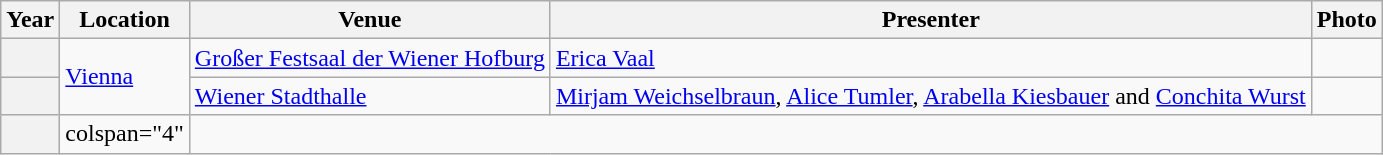<table class="wikitable plainrowheaders">
<tr>
<th>Year</th>
<th>Location</th>
<th>Venue</th>
<th>Presenter</th>
<th>Photo</th>
</tr>
<tr>
<th scope="row"></th>
<td rowspan=2><a href='#'>Vienna</a></td>
<td><a href='#'>Großer Festsaal der Wiener Hofburg</a></td>
<td><a href='#'>Erica Vaal</a></td>
<td></td>
</tr>
<tr>
<th scope="row"></th>
<td><a href='#'>Wiener Stadthalle</a></td>
<td><a href='#'>Mirjam Weichselbraun</a>, <a href='#'>Alice Tumler</a>, <a href='#'>Arabella Kiesbauer</a> and <a href='#'>Conchita Wurst</a></td>
<td></td>
</tr>
<tr>
<th scope="row"></th>
<td>colspan="4" </td>
</tr>
</table>
